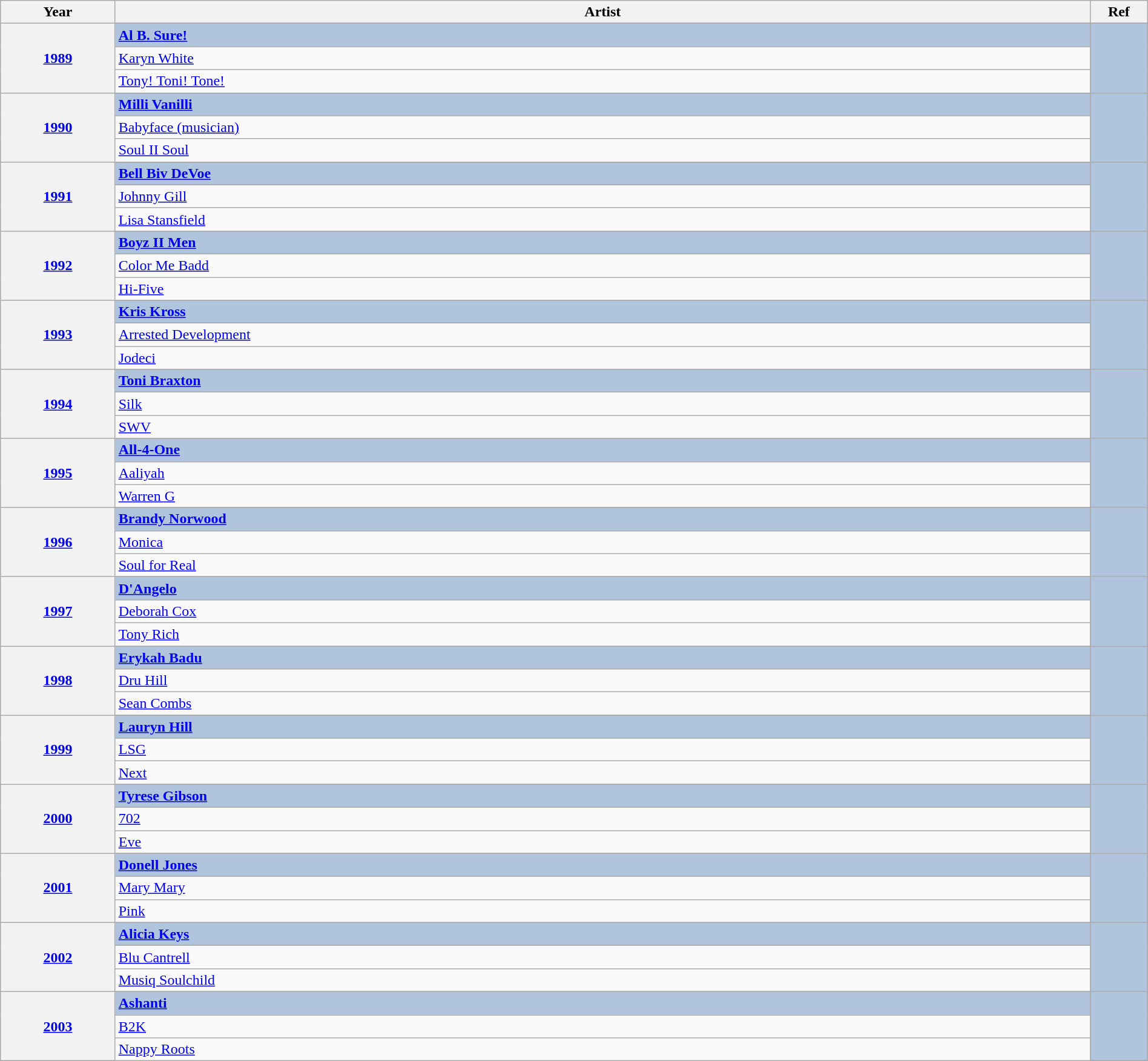<table class="wikitable" width="100%">
<tr>
<th width="10%">Year</th>
<th width="85%">Artist</th>
<th width="5%">Ref</th>
</tr>
<tr>
<th rowspan="4" align="center"><a href='#'>1989<br></a></th>
</tr>
<tr style="background:#B0C4DE">
<td><strong><a href='#'>Al B. Sure!</a></strong></td>
<td rowspan="4" align="center"></td>
</tr>
<tr>
<td><a href='#'>Karyn White</a></td>
</tr>
<tr>
<td><a href='#'>Tony! Toni! Tone!</a></td>
</tr>
<tr>
<th rowspan="4" align="center"><a href='#'>1990<br></a></th>
</tr>
<tr style="background:#B0C4DE">
<td><strong><a href='#'>Milli Vanilli</a></strong></td>
<td rowspan="4" align="center"></td>
</tr>
<tr>
<td><a href='#'>Babyface (musician)</a></td>
</tr>
<tr>
<td><a href='#'>Soul II Soul</a></td>
</tr>
<tr>
<th rowspan="4" align="center"><a href='#'>1991<br></a></th>
</tr>
<tr style="background:#B0C4DE">
<td><strong><a href='#'>Bell Biv DeVoe</a></strong></td>
<td rowspan="4" align="center"></td>
</tr>
<tr>
<td><a href='#'>Johnny Gill</a></td>
</tr>
<tr>
<td><a href='#'>Lisa Stansfield</a></td>
</tr>
<tr>
<th rowspan="4" align="center"><a href='#'>1992<br></a></th>
</tr>
<tr style="background:#B0C4DE">
<td><strong><a href='#'>Boyz II Men</a></strong></td>
<td rowspan="4" align="center"></td>
</tr>
<tr>
<td><a href='#'>Color Me Badd</a></td>
</tr>
<tr>
<td><a href='#'>Hi-Five</a></td>
</tr>
<tr>
<th rowspan="4" align="center"><a href='#'>1993<br></a></th>
</tr>
<tr style="background:#B0C4DE">
<td><strong><a href='#'>Kris Kross</a></strong></td>
<td rowspan="4" align="center"></td>
</tr>
<tr>
<td><a href='#'>Arrested Development</a></td>
</tr>
<tr>
<td><a href='#'>Jodeci</a></td>
</tr>
<tr>
<th rowspan="4" align="center"><a href='#'>1994<br></a></th>
</tr>
<tr style="background:#B0C4DE">
<td><strong><a href='#'>Toni Braxton</a></strong></td>
<td rowspan="4" align="center"></td>
</tr>
<tr>
<td><a href='#'>Silk</a></td>
</tr>
<tr>
<td><a href='#'>SWV</a></td>
</tr>
<tr>
<th rowspan="4" align="center"><a href='#'>1995<br></a></th>
</tr>
<tr style="background:#B0C4DE">
<td><strong><a href='#'>All-4-One</a></strong></td>
<td rowspan="4" align="center"></td>
</tr>
<tr>
<td><a href='#'>Aaliyah</a></td>
</tr>
<tr>
<td><a href='#'>Warren G</a></td>
</tr>
<tr>
<th rowspan="4" align="center"><a href='#'>1996<br></a></th>
</tr>
<tr style="background:#B0C4DE">
<td><strong><a href='#'>Brandy Norwood</a></strong></td>
<td rowspan="4" align="center"></td>
</tr>
<tr>
<td><a href='#'>Monica</a></td>
</tr>
<tr>
<td><a href='#'>Soul for Real</a></td>
</tr>
<tr>
<th rowspan="4" align="center"><a href='#'>1997<br></a></th>
</tr>
<tr style="background:#B0C4DE">
<td><strong><a href='#'>D'Angelo</a></strong></td>
<td rowspan="4" align="center"></td>
</tr>
<tr>
<td><a href='#'>Deborah Cox</a></td>
</tr>
<tr>
<td><a href='#'>Tony Rich</a></td>
</tr>
<tr>
<th rowspan="4" align="center"><a href='#'>1998<br></a></th>
</tr>
<tr style="background:#B0C4DE">
<td><strong><a href='#'>Erykah Badu</a></strong></td>
<td rowspan="4" align="center"></td>
</tr>
<tr>
<td><a href='#'>Dru Hill</a></td>
</tr>
<tr>
<td><a href='#'>Sean Combs</a></td>
</tr>
<tr>
<th rowspan="4" align="center"><a href='#'>1999<br></a></th>
</tr>
<tr style="background:#B0C4DE">
<td><strong><a href='#'>Lauryn Hill</a></strong></td>
<td rowspan="4" align="center"></td>
</tr>
<tr>
<td><a href='#'>LSG</a></td>
</tr>
<tr>
<td><a href='#'>Next</a></td>
</tr>
<tr>
<th rowspan="4" align="center"><a href='#'>2000<br></a></th>
</tr>
<tr style="background:#B0C4DE">
<td><strong><a href='#'>Tyrese Gibson</a></strong></td>
<td rowspan="4" align="center"></td>
</tr>
<tr>
<td><a href='#'>702</a></td>
</tr>
<tr>
<td><a href='#'>Eve</a></td>
</tr>
<tr>
<th rowspan="4" align="center"><a href='#'>2001<br></a></th>
</tr>
<tr style="background:#B0C4DE">
<td><strong><a href='#'>Donell Jones</a></strong></td>
<td rowspan="4" align="center"></td>
</tr>
<tr>
<td><a href='#'>Mary Mary</a></td>
</tr>
<tr>
<td><a href='#'>Pink</a></td>
</tr>
<tr>
<th rowspan="4" align="center"><a href='#'>2002<br></a></th>
</tr>
<tr style="background:#B0C4DE">
<td><strong><a href='#'>Alicia Keys</a></strong></td>
<td rowspan="4" align="center"></td>
</tr>
<tr>
<td><a href='#'>Blu Cantrell</a></td>
</tr>
<tr>
<td><a href='#'>Musiq Soulchild</a></td>
</tr>
<tr>
<th rowspan="4" align="center"><a href='#'>2003<br></a></th>
</tr>
<tr style="background:#B0C4DE">
<td><strong><a href='#'>Ashanti</a></strong></td>
<td rowspan="4" align="center"></td>
</tr>
<tr>
<td><a href='#'>B2K</a></td>
</tr>
<tr>
<td><a href='#'>Nappy Roots</a></td>
</tr>
</table>
